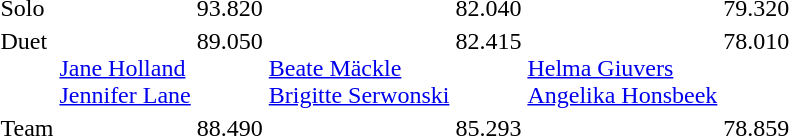<table>
<tr valign=top>
<td>Solo</td>
<td></td>
<td align=right>93.820</td>
<td></td>
<td align=right>82.040</td>
<td></td>
<td align=right>79.320</td>
</tr>
<tr valign=top>
<td>Duet</td>
<td><br><a href='#'>Jane Holland</a><br><a href='#'>Jennifer Lane</a></td>
<td align=right>89.050</td>
<td><br><a href='#'>Beate Mäckle</a><br><a href='#'>Brigitte Serwonski</a></td>
<td align=right>82.415</td>
<td><br><a href='#'>Helma Giuvers</a><br><a href='#'>Angelika Honsbeek</a></td>
<td align=right>78.010</td>
</tr>
<tr valign=top>
<td>Team</td>
<td></td>
<td align=right>88.490</td>
<td></td>
<td align=right>85.293</td>
<td></td>
<td align=right>78.859</td>
</tr>
</table>
